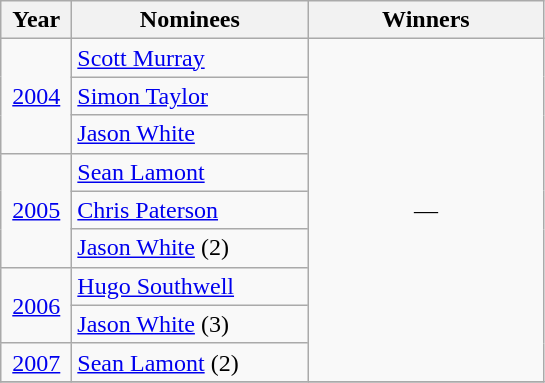<table class="wikitable">
<tr>
<th width=40>Year</th>
<th width=150>Nominees</th>
<th width=150>Winners</th>
</tr>
<tr>
<td align=center rowspan=3><a href='#'>2004</a></td>
<td><a href='#'>Scott Murray</a></td>
<td align=center rowspan=9>—</td>
</tr>
<tr>
<td><a href='#'>Simon Taylor</a></td>
</tr>
<tr>
<td><a href='#'>Jason White</a></td>
</tr>
<tr>
<td align=center rowspan=3><a href='#'>2005</a></td>
<td><a href='#'>Sean Lamont</a></td>
</tr>
<tr>
<td><a href='#'>Chris Paterson</a></td>
</tr>
<tr>
<td><a href='#'>Jason White</a> (2)</td>
</tr>
<tr>
<td align=center rowspan=2><a href='#'>2006</a></td>
<td><a href='#'>Hugo Southwell</a></td>
</tr>
<tr>
<td><a href='#'>Jason White</a> (3)</td>
</tr>
<tr>
<td align=center><a href='#'>2007</a></td>
<td><a href='#'>Sean Lamont</a> (2)</td>
</tr>
<tr>
</tr>
</table>
